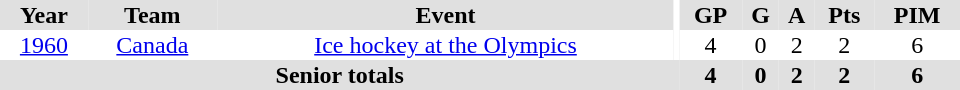<table border="0" cellpadding="1" cellspacing="0" ID="Table3" style="text-align:center; width:40em">
<tr bgcolor="#e0e0e0">
<th>Year</th>
<th>Team</th>
<th>Event</th>
<th rowspan="102" bgcolor="#ffffff"></th>
<th>GP</th>
<th>G</th>
<th>A</th>
<th>Pts</th>
<th>PIM</th>
</tr>
<tr>
<td><a href='#'>1960</a></td>
<td><a href='#'>Canada</a></td>
<td><a href='#'>Ice hockey at the Olympics</a></td>
<td>4</td>
<td>0</td>
<td>2</td>
<td>2</td>
<td>6</td>
</tr>
<tr bgcolor="#e0e0e0">
<th colspan="4">Senior totals</th>
<th>4</th>
<th>0</th>
<th>2</th>
<th>2</th>
<th>6</th>
</tr>
</table>
